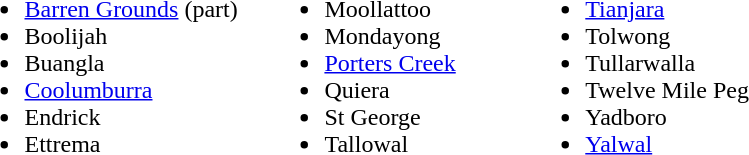<table>
<tr>
<td valign = top width=38%><br><ul><li><a href='#'>Barren Grounds</a> (part)</li><li>Boolijah</li><li>Buangla</li><li><a href='#'>Coolumburra</a></li><li>Endrick</li><li>Ettrema</li></ul></td>
<td valign = top width=33%><br><ul><li>Moollattoo</li><li>Mondayong</li><li><a href='#'>Porters Creek</a></li><li>Quiera</li><li>St George</li><li>Tallowal</li></ul></td>
<td valign = top><br><ul><li><a href='#'>Tianjara</a></li><li>Tolwong</li><li>Tullarwalla</li><li>Twelve Mile Peg</li><li>Yadboro</li><li><a href='#'>Yalwal</a></li></ul></td>
</tr>
</table>
